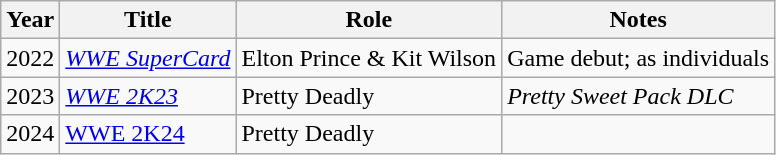<table class="wikitable sortable">
<tr>
<th>Year</th>
<th>Title</th>
<th>Role</th>
<th class="unsortable">Notes</th>
</tr>
<tr>
<td>2022</td>
<td><em><a href='#'>WWE SuperCard</a></em></td>
<td>Elton Prince & Kit Wilson</td>
<td>Game debut; as individuals</td>
</tr>
<tr>
<td>2023</td>
<td><em><a href='#'>WWE 2K23</a></em></td>
<td>Pretty Deadly</td>
<td><em>Pretty Sweet Pack DLC</td>
</tr>
<tr>
<td>2024</td>
<td></em><a href='#'>WWE 2K24</a><em></td>
<td>Pretty Deadly</td>
<td></td>
</tr>
</table>
